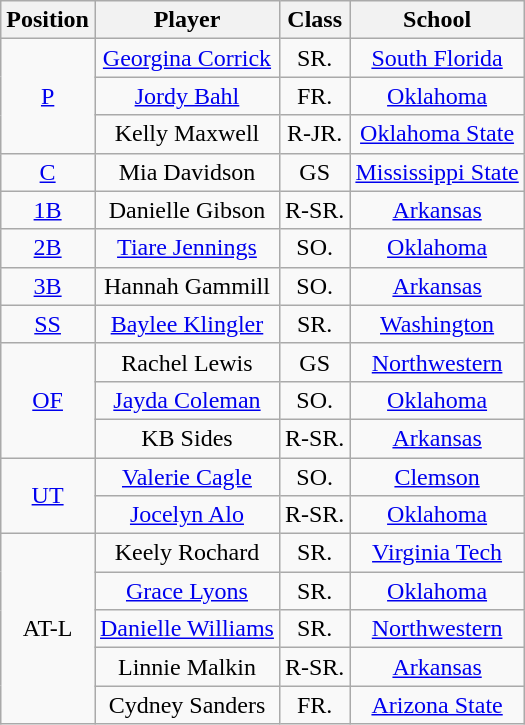<table class="wikitable">
<tr>
<th>Position</th>
<th>Player</th>
<th>Class</th>
<th>School</th>
</tr>
<tr align=center>
<td rowspan=3><a href='#'>P</a></td>
<td><a href='#'>Georgina Corrick</a></td>
<td>SR.</td>
<td><a href='#'>South Florida</a></td>
</tr>
<tr align=center>
<td><a href='#'>Jordy Bahl</a></td>
<td>FR.</td>
<td><a href='#'>Oklahoma</a></td>
</tr>
<tr align=center>
<td>Kelly Maxwell</td>
<td>R-JR.</td>
<td><a href='#'>Oklahoma State</a></td>
</tr>
<tr align=center>
<td rowspan=1><a href='#'>C</a></td>
<td>Mia Davidson</td>
<td>GS</td>
<td><a href='#'>Mississippi State</a></td>
</tr>
<tr align=center>
<td rowspan=1><a href='#'>1B</a></td>
<td>Danielle Gibson</td>
<td>R-SR.</td>
<td><a href='#'>Arkansas</a></td>
</tr>
<tr align=center>
<td rowspan=1><a href='#'>2B</a></td>
<td><a href='#'>Tiare Jennings</a></td>
<td>SO.</td>
<td><a href='#'>Oklahoma</a></td>
</tr>
<tr align=center>
<td rowspan=1><a href='#'>3B</a></td>
<td>Hannah Gammill</td>
<td>SO.</td>
<td><a href='#'>Arkansas</a></td>
</tr>
<tr align=center>
<td rowspan=1><a href='#'>SS</a></td>
<td><a href='#'>Baylee Klingler</a></td>
<td>SR.</td>
<td><a href='#'>Washington</a></td>
</tr>
<tr align=center>
<td rowspan=3><a href='#'>OF</a></td>
<td>Rachel Lewis</td>
<td>GS</td>
<td><a href='#'>Northwestern</a></td>
</tr>
<tr align=center>
<td><a href='#'>Jayda Coleman</a></td>
<td>SO.</td>
<td><a href='#'>Oklahoma</a></td>
</tr>
<tr align=center>
<td>KB Sides</td>
<td>R-SR.</td>
<td><a href='#'>Arkansas</a></td>
</tr>
<tr align=center>
<td rowspan=2><a href='#'>UT</a></td>
<td><a href='#'>Valerie Cagle</a></td>
<td>SO.</td>
<td><a href='#'>Clemson</a></td>
</tr>
<tr align=center>
<td><a href='#'>Jocelyn Alo</a></td>
<td>R-SR.</td>
<td><a href='#'>Oklahoma</a></td>
</tr>
<tr align=center>
<td rowspan=5>AT-L</td>
<td>Keely Rochard</td>
<td>SR.</td>
<td><a href='#'>Virginia Tech</a></td>
</tr>
<tr align=center>
<td><a href='#'>Grace Lyons</a></td>
<td>SR.</td>
<td><a href='#'>Oklahoma</a></td>
</tr>
<tr align=center>
<td><a href='#'>Danielle Williams</a></td>
<td>SR.</td>
<td><a href='#'>Northwestern</a></td>
</tr>
<tr align=center>
<td>Linnie Malkin</td>
<td>R-SR.</td>
<td><a href='#'>Arkansas</a></td>
</tr>
<tr align=center>
<td>Cydney Sanders</td>
<td>FR.</td>
<td><a href='#'>Arizona State</a></td>
</tr>
</table>
